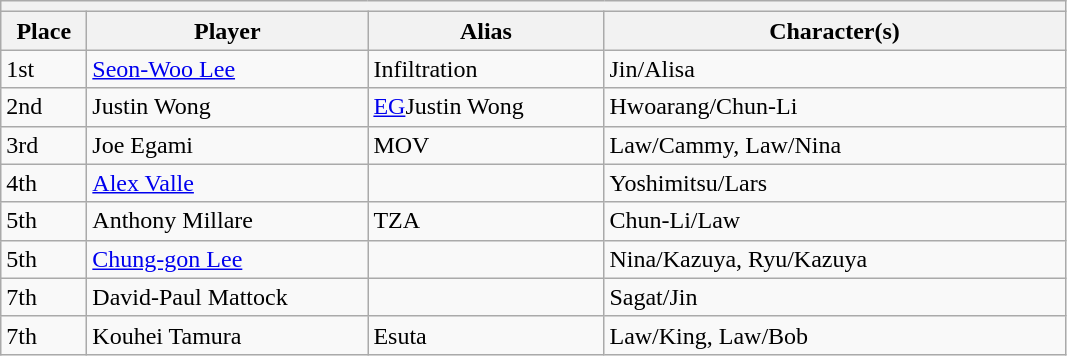<table class="wikitable">
<tr>
<th colspan=4></th>
</tr>
<tr>
<th style="width:50px;">Place</th>
<th style="width:180px;">Player</th>
<th style="width:150px;">Alias</th>
<th style="width:300px;">Character(s)</th>
</tr>
<tr>
<td>1st</td>
<td> <a href='#'>Seon-Woo Lee</a></td>
<td>Infiltration</td>
<td>Jin/Alisa</td>
</tr>
<tr>
<td>2nd</td>
<td> Justin Wong</td>
<td><a href='#'>EG</a>Justin Wong</td>
<td>Hwoarang/Chun-Li</td>
</tr>
<tr>
<td>3rd</td>
<td> Joe Egami</td>
<td>MOV</td>
<td>Law/Cammy, Law/Nina</td>
</tr>
<tr>
<td>4th</td>
<td> <a href='#'>Alex Valle</a></td>
<td></td>
<td>Yoshimitsu/Lars</td>
</tr>
<tr>
<td>5th</td>
<td> Anthony Millare</td>
<td>TZA</td>
<td>Chun-Li/Law</td>
</tr>
<tr>
<td>5th</td>
<td> <a href='#'>Chung-gon Lee</a></td>
<td></td>
<td>Nina/Kazuya, Ryu/Kazuya</td>
</tr>
<tr>
<td>7th</td>
<td> David-Paul Mattock</td>
<td></td>
<td>Sagat/Jin</td>
</tr>
<tr>
<td>7th</td>
<td> Kouhei Tamura</td>
<td>Esuta</td>
<td>Law/King, Law/Bob</td>
</tr>
</table>
